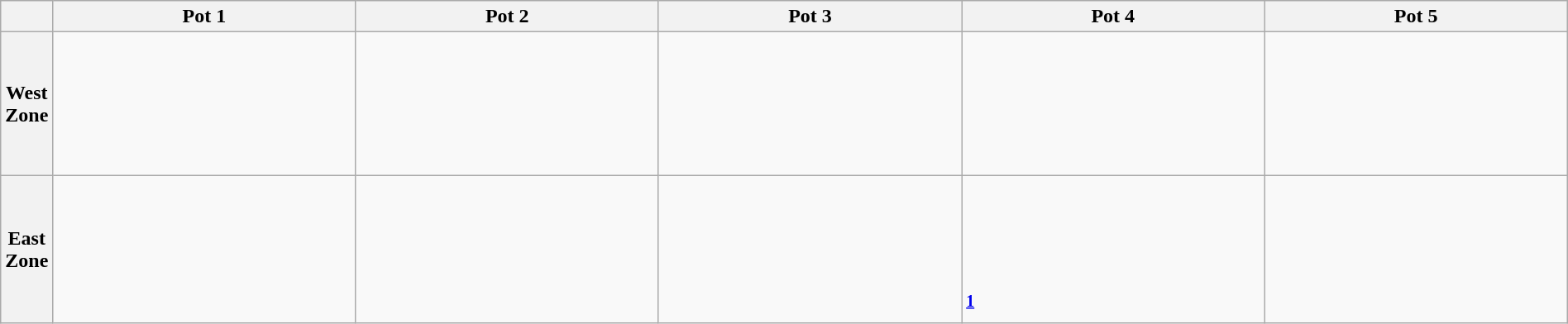<table class="wikitable" style="width:100%;">
<tr>
<th></th>
<th width=20%>Pot 1</th>
<th width=20%>Pot 2</th>
<th width=20%>Pot 3</th>
<th width=20%>Pot 4</th>
<th width=20%>Pot 5</th>
</tr>
<tr>
<th>West Zone<br></th>
<td valign=top><br><br>
<br>
<br>
<br>
<br>
</td>
<td valign=top><br><br>
<br>
<br>
<br>
<br>
</td>
<td valign=top><br><br>
<br>
<br>
<br>
<br>
</td>
<td valign=top><br><br>
<br>
<br>
<br>
<br>
</td>
<td valign=top></td>
</tr>
<tr>
<th>East Zone<br></th>
<td valign=top><br><br>
<br>
<br>
<br>
</td>
<td valign=top><br><br>
<br>
<br>
<br>
</td>
<td valign=top><br><br>
<br>
<br>
<br>
</td>
<td valign=top><br><br>
<br>
<br>
<br>
<sup><strong><a href='#'>1</a></strong></sup></td>
<td valign=top><br></td>
</tr>
</table>
